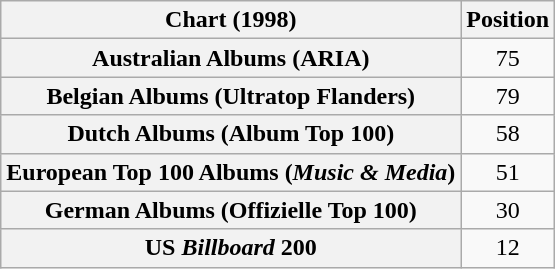<table class="wikitable plainrowheaders sortable" style="text-align:center;">
<tr>
<th scope="column">Chart (1998)</th>
<th scope="column">Position</th>
</tr>
<tr>
<th scope="row">Australian Albums (ARIA)</th>
<td>75</td>
</tr>
<tr>
<th scope="row">Belgian Albums (Ultratop Flanders)</th>
<td>79</td>
</tr>
<tr>
<th scope="row">Dutch Albums (Album Top 100)</th>
<td>58</td>
</tr>
<tr>
<th scope="row">European Top 100 Albums (<em>Music & Media</em>)</th>
<td>51</td>
</tr>
<tr>
<th scope="row">German Albums (Offizielle Top 100)</th>
<td>30</td>
</tr>
<tr>
<th scope="row">US <em>Billboard</em> 200</th>
<td>12</td>
</tr>
</table>
